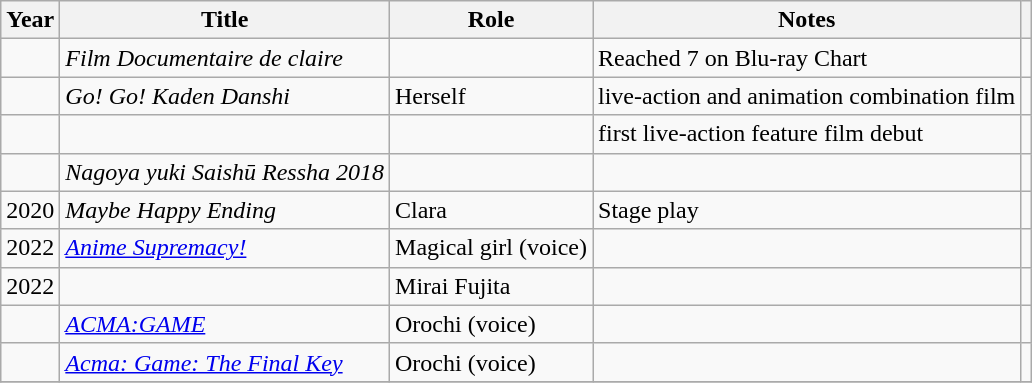<table class="wikitable sortable plainrowheaders">
<tr>
<th>Year</th>
<th>Title</th>
<th>Role</th>
<th class="unsortable">Notes</th>
<th class="unsortable"></th>
</tr>
<tr>
<td></td>
<td><em>Film Documentaire de claire</em></td>
<td></td>
<td>Reached 7 on Blu-ray Chart</td>
<td></td>
</tr>
<tr>
<td></td>
<td><em>Go! Go! Kaden Danshi </em></td>
<td>Herself</td>
<td>live-action and animation combination film</td>
<td></td>
</tr>
<tr>
<td></td>
<td></td>
<td></td>
<td>first live-action feature film debut</td>
<td></td>
</tr>
<tr>
<td></td>
<td><em>Nagoya yuki Saishū Ressha 2018</em></td>
<td></td>
<td></td>
<td></td>
</tr>
<tr>
<td>2020</td>
<td><em>Maybe Happy Ending</em></td>
<td>Clara</td>
<td>Stage play</td>
<td></td>
</tr>
<tr>
<td>2022</td>
<td><em><a href='#'>Anime Supremacy!</a></em></td>
<td>Magical girl (voice)</td>
<td></td>
<td></td>
</tr>
<tr>
<td>2022</td>
<td></td>
<td>Mirai Fujita</td>
<td></td>
<td></td>
</tr>
<tr>
<td></td>
<td><em><a href='#'>ACMA:GAME</a></em></td>
<td>Orochi (voice)</td>
<td></td>
<td></td>
</tr>
<tr>
<td></td>
<td><em><a href='#'>Acma: Game: The Final Key</a></em></td>
<td>Orochi (voice)</td>
<td></td>
<td></td>
</tr>
<tr>
</tr>
</table>
